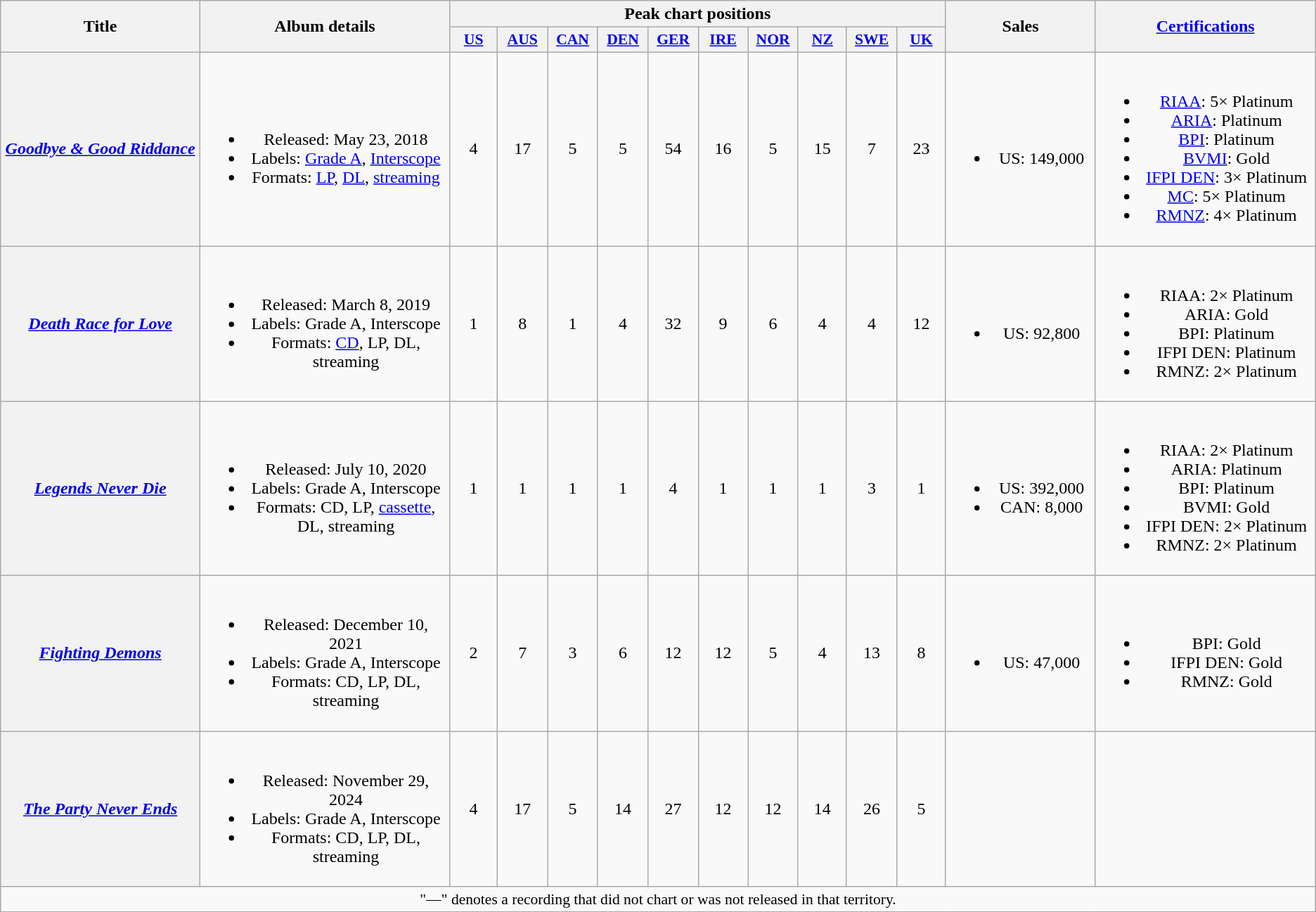<table class="wikitable plainrowheaders" style="text-align: center;">
<tr>
<th scope="col" rowspan="2" style="width:13em;">Title</th>
<th scope="col" rowspan="2" style="width:16em;">Album details</th>
<th scope="col" colspan="10">Peak chart positions</th>
<th scope="col" rowspan="2" style="width:9em;">Sales</th>
<th scope="col" rowspan="2" style="width:14em;"><a href='#'>Certifications</a></th>
</tr>
<tr>
<th scope="col" style="width:3em;font-size:90%;"><a href='#'>US</a><br></th>
<th scope="col" style="width:3em;font-size:90%;"><a href='#'>AUS</a><br></th>
<th scope="col" style="width:3em;font-size:90%;"><a href='#'>CAN</a><br></th>
<th scope="col" style="width:3em;font-size:90%;"><a href='#'>DEN</a><br></th>
<th scope="col" style="width:3em;font-size:90%;"><a href='#'>GER</a><br></th>
<th scope="col" style="width:3em;font-size:90%;"><a href='#'>IRE</a><br></th>
<th scope="col" style="width:3em;font-size:90%;"><a href='#'>NOR</a><br></th>
<th scope="col" style="width:3em;font-size:90%;"><a href='#'>NZ</a><br></th>
<th scope="col" style="width:3em;font-size:90%;"><a href='#'>SWE</a><br></th>
<th scope="col" style="width:3em;font-size:90%;"><a href='#'>UK</a><br></th>
</tr>
<tr>
<th scope="row"><em><a href='#'>Goodbye & Good Riddance</a></em></th>
<td><br><ul><li>Released: May 23, 2018</li><li>Labels: <a href='#'>Grade A</a>, <a href='#'>Interscope</a></li><li>Formats: <a href='#'>LP</a>, <a href='#'>DL</a>, <a href='#'>streaming</a></li></ul></td>
<td>4</td>
<td>17</td>
<td>5</td>
<td>5</td>
<td>54</td>
<td>16</td>
<td>5</td>
<td>15</td>
<td>7</td>
<td>23</td>
<td><br><ul><li>US: 149,000</li></ul></td>
<td><br><ul><li><a href='#'>RIAA</a>: 5× Platinum</li><li><a href='#'>ARIA</a>: Platinum</li><li><a href='#'>BPI</a>: Platinum</li><li><a href='#'>BVMI</a>: Gold</li><li><a href='#'>IFPI DEN</a>: 3× Platinum</li><li><a href='#'>MC</a>: 5× Platinum</li><li><a href='#'>RMNZ</a>: 4× Platinum</li></ul></td>
</tr>
<tr>
<th scope="row"><em><a href='#'>Death Race for Love</a></em></th>
<td><br><ul><li>Released: March 8, 2019</li><li>Labels: Grade A, Interscope</li><li>Formats: <a href='#'>CD</a>, LP, DL, streaming</li></ul></td>
<td>1</td>
<td>8</td>
<td>1</td>
<td>4</td>
<td>32</td>
<td>9</td>
<td>6</td>
<td>4</td>
<td>4</td>
<td>12</td>
<td><br><ul><li>US: 92,800</li></ul></td>
<td><br><ul><li>RIAA: 2× Platinum</li><li>ARIA: Gold</li><li>BPI: Platinum</li><li>IFPI DEN: Platinum</li><li>RMNZ: 2× Platinum</li></ul></td>
</tr>
<tr>
<th scope="row"><em><a href='#'>Legends Never Die</a></em></th>
<td><br><ul><li>Released: July 10, 2020</li><li>Labels: Grade A, Interscope</li><li>Formats: CD, LP, <a href='#'>cassette</a>, DL, streaming</li></ul></td>
<td>1</td>
<td>1</td>
<td>1</td>
<td>1</td>
<td>4</td>
<td>1</td>
<td>1</td>
<td>1</td>
<td>3</td>
<td>1</td>
<td><br><ul><li>US: 392,000</li><li>CAN: 8,000</li></ul></td>
<td><br><ul><li>RIAA: 2× Platinum</li><li>ARIA: Platinum</li><li>BPI: Platinum</li><li>BVMI: Gold</li><li>IFPI DEN: 2× Platinum</li><li>RMNZ: 2× Platinum</li></ul></td>
</tr>
<tr>
<th scope="row"><em><a href='#'>Fighting Demons</a></em></th>
<td><br><ul><li>Released: December 10, 2021</li><li>Labels: Grade A, Interscope</li><li>Formats: CD, LP, DL, streaming</li></ul></td>
<td>2</td>
<td>7</td>
<td>3</td>
<td>6</td>
<td>12</td>
<td>12</td>
<td>5</td>
<td>4</td>
<td>13</td>
<td>8</td>
<td><br><ul><li>US: 47,000</li></ul></td>
<td><br><ul><li>BPI: Gold</li><li>IFPI DEN: Gold</li><li>RMNZ: Gold</li></ul></td>
</tr>
<tr>
<th scope="row"><em><a href='#'>The Party Never Ends</a></em></th>
<td><br><ul><li>Released: November 29, 2024</li><li>Labels: Grade A, Interscope</li><li>Formats: CD, LP, DL, streaming</li></ul></td>
<td>4</td>
<td>17<br></td>
<td>5</td>
<td>14<br></td>
<td>27</td>
<td>12<br></td>
<td>12<br></td>
<td>14<br></td>
<td>26<br></td>
<td>5</td>
<td></td>
</tr>
<tr>
<td colspan="14" style="font-size:90%">"—" denotes a recording that did not chart or was not released in that territory.</td>
</tr>
</table>
